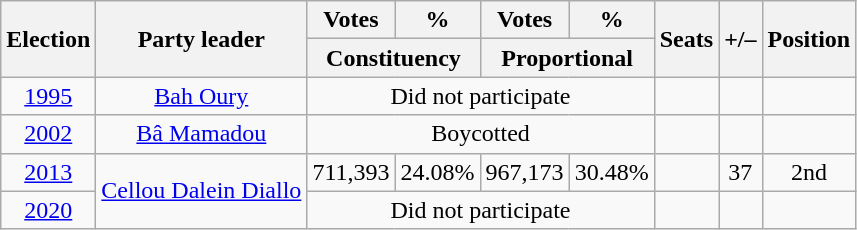<table class="wikitable" style="text-align:center">
<tr>
<th rowspan="2">Election</th>
<th rowspan="2">Party leader</th>
<th>Votes</th>
<th>%</th>
<th>Votes</th>
<th>%</th>
<th rowspan="2"><strong>Seats</strong></th>
<th rowspan="2">+/–</th>
<th rowspan="2"><strong>Position</strong></th>
</tr>
<tr>
<th colspan="2"><strong>Constituency</strong></th>
<th colspan="2"><strong>Proportional</strong></th>
</tr>
<tr>
<td><a href='#'>1995</a></td>
<td><a href='#'>Bah Oury</a></td>
<td colspan="4">Did not participate</td>
<td></td>
<td></td>
<td></td>
</tr>
<tr>
<td><a href='#'>2002</a></td>
<td><a href='#'>Bâ Mamadou</a></td>
<td colspan="4">Boycotted</td>
<td></td>
<td></td>
<td></td>
</tr>
<tr>
<td><a href='#'>2013</a></td>
<td rowspan="2"><a href='#'>Cellou Dalein Diallo</a></td>
<td>711,393</td>
<td>24.08%</td>
<td>967,173</td>
<td>30.48%</td>
<td></td>
<td> 37</td>
<td> 2nd</td>
</tr>
<tr>
<td><a href='#'>2020</a></td>
<td colspan="4">Did not participate</td>
<td></td>
<td></td>
<td></td>
</tr>
</table>
